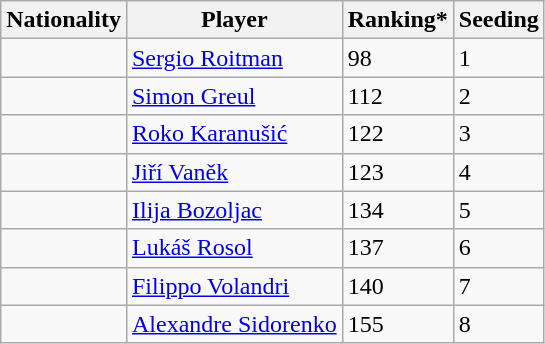<table class="wikitable" border="1">
<tr>
<th>Nationality</th>
<th>Player</th>
<th>Ranking*</th>
<th>Seeding</th>
</tr>
<tr>
<td></td>
<td><a href='#'>Sergio Roitman</a></td>
<td>98</td>
<td>1</td>
</tr>
<tr>
<td></td>
<td><a href='#'>Simon Greul</a></td>
<td>112</td>
<td>2</td>
</tr>
<tr>
<td></td>
<td><a href='#'>Roko Karanušić</a></td>
<td>122</td>
<td>3</td>
</tr>
<tr>
<td></td>
<td><a href='#'>Jiří Vaněk</a></td>
<td>123</td>
<td>4</td>
</tr>
<tr>
<td></td>
<td><a href='#'>Ilija Bozoljac</a></td>
<td>134</td>
<td>5</td>
</tr>
<tr>
<td></td>
<td><a href='#'>Lukáš Rosol</a></td>
<td>137</td>
<td>6</td>
</tr>
<tr>
<td></td>
<td><a href='#'>Filippo Volandri</a></td>
<td>140</td>
<td>7</td>
</tr>
<tr>
<td></td>
<td><a href='#'>Alexandre Sidorenko</a></td>
<td>155</td>
<td>8</td>
</tr>
</table>
